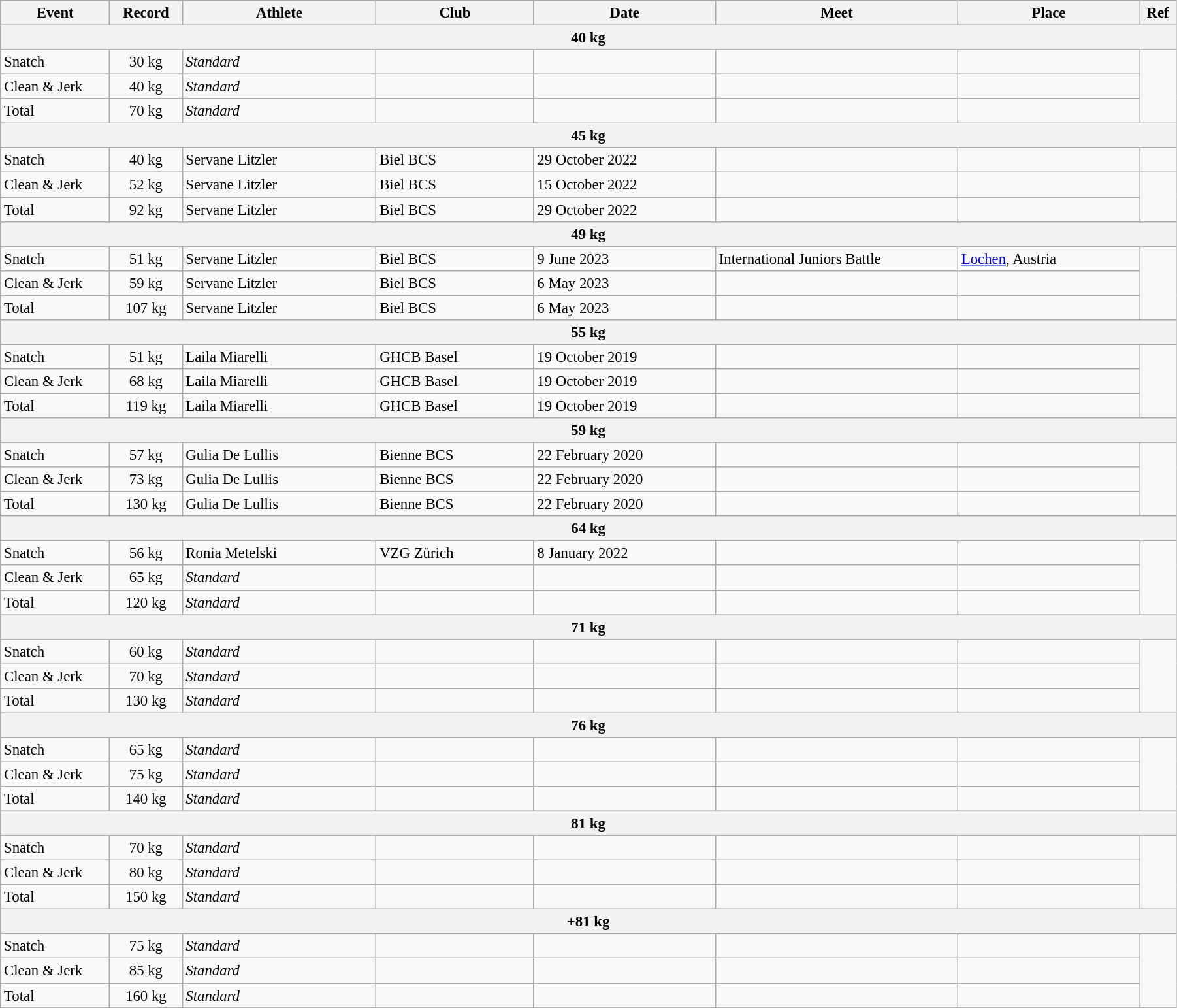<table class="wikitable" style="font-size:95%; width: 95%;">
<tr>
<th width=9%>Event</th>
<th width=6%>Record</th>
<th width=16%>Athlete</th>
<th width=13%>Club</th>
<th width=15%>Date</th>
<th width=20%>Meet</th>
<th width=15%>Place</th>
<th width=3%>Ref</th>
</tr>
<tr bgcolor="#DDDDDD">
<th colspan="8">40 kg</th>
</tr>
<tr>
<td>Snatch</td>
<td align="center">30 kg</td>
<td><em>Standard</em></td>
<td></td>
<td></td>
<td></td>
<td></td>
</tr>
<tr>
<td>Clean & Jerk</td>
<td align="center">40 kg</td>
<td><em>Standard</em></td>
<td></td>
<td></td>
<td></td>
<td></td>
</tr>
<tr>
<td>Total</td>
<td align="center">70 kg</td>
<td><em>Standard</em></td>
<td></td>
<td></td>
<td></td>
<td></td>
</tr>
<tr>
<th colspan="8">45 kg</th>
</tr>
<tr>
<td>Snatch</td>
<td align="center">40 kg</td>
<td>Servane Litzler</td>
<td>Biel BCS</td>
<td>29 October 2022</td>
<td></td>
<td></td>
<td></td>
</tr>
<tr>
<td>Clean & Jerk</td>
<td align="center">52 kg</td>
<td>Servane Litzler</td>
<td>Biel BCS</td>
<td>15 October 2022</td>
<td></td>
<td></td>
</tr>
<tr>
<td>Total</td>
<td align="center">92 kg</td>
<td>Servane Litzler</td>
<td>Biel BCS</td>
<td>29 October 2022</td>
<td></td>
<td></td>
</tr>
<tr>
<th colspan="8">49 kg</th>
</tr>
<tr>
<td>Snatch</td>
<td align="center">51 kg</td>
<td>Servane Litzler</td>
<td>Biel BCS</td>
<td>9 June 2023</td>
<td>International Juniors Battle</td>
<td><a href='#'>Lochen</a>, Austria</td>
</tr>
<tr>
<td>Clean & Jerk</td>
<td align="center">59 kg</td>
<td>Servane Litzler</td>
<td>Biel BCS</td>
<td>6 May 2023</td>
<td></td>
<td></td>
</tr>
<tr>
<td>Total</td>
<td align="center">107 kg</td>
<td>Servane Litzler</td>
<td>Biel BCS</td>
<td>6 May 2023</td>
<td></td>
<td></td>
</tr>
<tr>
<th colspan="8">55 kg</th>
</tr>
<tr>
<td>Snatch</td>
<td align="center">51 kg</td>
<td>Laila Miarelli</td>
<td>GHCB Basel</td>
<td>19 October 2019</td>
<td></td>
<td></td>
</tr>
<tr>
<td>Clean & Jerk</td>
<td align="center">68 kg</td>
<td>Laila Miarelli</td>
<td>GHCB Basel</td>
<td>19 October 2019</td>
<td></td>
<td></td>
</tr>
<tr>
<td>Total</td>
<td align="center">119 kg</td>
<td>Laila Miarelli</td>
<td>GHCB Basel</td>
<td>19 October 2019</td>
<td></td>
<td></td>
</tr>
<tr>
<th colspan="8">59 kg</th>
</tr>
<tr>
<td>Snatch</td>
<td align="center">57 kg</td>
<td>Gulia De Lullis</td>
<td>Bienne BCS</td>
<td>22 February 2020</td>
<td></td>
<td></td>
</tr>
<tr>
<td>Clean & Jerk</td>
<td align="center">73 kg</td>
<td>Gulia De Lullis</td>
<td>Bienne BCS</td>
<td>22 February 2020</td>
<td></td>
<td></td>
</tr>
<tr>
<td>Total</td>
<td align="center">130 kg</td>
<td>Gulia De Lullis</td>
<td>Bienne BCS</td>
<td>22 February 2020</td>
<td></td>
<td></td>
</tr>
<tr>
<th colspan="8">64 kg</th>
</tr>
<tr>
<td>Snatch</td>
<td align="center">56 kg</td>
<td>Ronia Metelski</td>
<td>VZG Zürich</td>
<td>8 January 2022</td>
<td></td>
<td></td>
</tr>
<tr>
<td>Clean & Jerk</td>
<td align="center">65 kg</td>
<td><em>Standard</em></td>
<td></td>
<td></td>
<td></td>
<td></td>
</tr>
<tr>
<td>Total</td>
<td align="center">120 kg</td>
<td><em>Standard</em></td>
<td></td>
<td></td>
<td></td>
<td></td>
</tr>
<tr>
<th colspan="8">71 kg</th>
</tr>
<tr>
<td>Snatch</td>
<td align="center">60 kg</td>
<td><em>Standard</em></td>
<td></td>
<td></td>
<td></td>
<td></td>
</tr>
<tr>
<td>Clean & Jerk</td>
<td align="center">70 kg</td>
<td><em>Standard</em></td>
<td></td>
<td></td>
<td></td>
<td></td>
</tr>
<tr>
<td>Total</td>
<td align="center">130 kg</td>
<td><em>Standard</em></td>
<td></td>
<td></td>
<td></td>
<td></td>
</tr>
<tr>
<th colspan="8">76 kg</th>
</tr>
<tr>
<td>Snatch</td>
<td align="center">65 kg</td>
<td><em>Standard</em></td>
<td></td>
<td></td>
<td></td>
<td></td>
</tr>
<tr>
<td>Clean & Jerk</td>
<td align="center">75 kg</td>
<td><em>Standard</em></td>
<td></td>
<td></td>
<td></td>
<td></td>
</tr>
<tr>
<td>Total</td>
<td align="center">140 kg</td>
<td><em>Standard</em></td>
<td></td>
<td></td>
<td></td>
<td></td>
</tr>
<tr>
<th colspan="8">81 kg</th>
</tr>
<tr>
<td>Snatch</td>
<td align="center">70 kg</td>
<td><em>Standard</em></td>
<td></td>
<td></td>
<td></td>
<td></td>
</tr>
<tr>
<td>Clean & Jerk</td>
<td align="center">80 kg</td>
<td><em>Standard</em></td>
<td></td>
<td></td>
<td></td>
<td></td>
</tr>
<tr>
<td>Total</td>
<td align="center">150 kg</td>
<td><em>Standard</em></td>
<td></td>
<td></td>
<td></td>
<td></td>
</tr>
<tr>
<th colspan="8">+81 kg</th>
</tr>
<tr>
<td>Snatch</td>
<td align="center">75 kg</td>
<td><em>Standard</em></td>
<td></td>
<td></td>
<td></td>
<td></td>
</tr>
<tr>
<td>Clean & Jerk</td>
<td align="center">85 kg</td>
<td><em>Standard</em></td>
<td></td>
<td></td>
<td></td>
<td></td>
</tr>
<tr>
<td>Total</td>
<td align="center">160 kg</td>
<td><em>Standard</em></td>
<td></td>
<td></td>
<td></td>
<td></td>
</tr>
</table>
